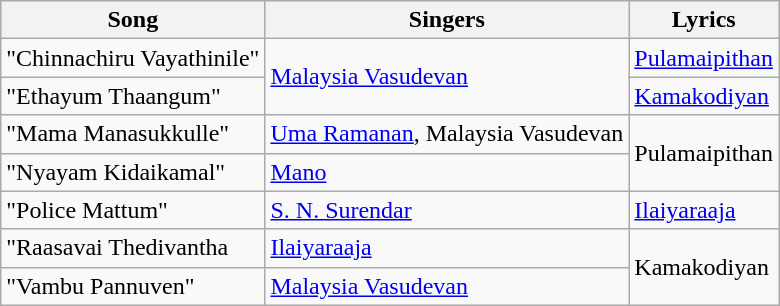<table class="wikitable">
<tr>
<th>Song</th>
<th>Singers</th>
<th>Lyrics</th>
</tr>
<tr>
<td>"Chinnachiru Vayathinile"</td>
<td rowspan=2><a href='#'>Malaysia Vasudevan</a></td>
<td><a href='#'>Pulamaipithan</a></td>
</tr>
<tr>
<td>"Ethayum Thaangum"</td>
<td><a href='#'>Kamakodiyan</a></td>
</tr>
<tr>
<td>"Mama Manasukkulle"</td>
<td><a href='#'>Uma Ramanan</a>, Malaysia Vasudevan</td>
<td rowspan=2>Pulamaipithan</td>
</tr>
<tr>
<td>"Nyayam Kidaikamal"</td>
<td><a href='#'>Mano</a></td>
</tr>
<tr>
<td>"Police Mattum"</td>
<td><a href='#'>S. N. Surendar</a></td>
<td><a href='#'>Ilaiyaraaja</a></td>
</tr>
<tr>
<td>"Raasavai Thedivantha</td>
<td><a href='#'>Ilaiyaraaja</a></td>
<td rowspan=2>Kamakodiyan</td>
</tr>
<tr>
<td>"Vambu Pannuven"</td>
<td><a href='#'>Malaysia Vasudevan</a></td>
</tr>
</table>
